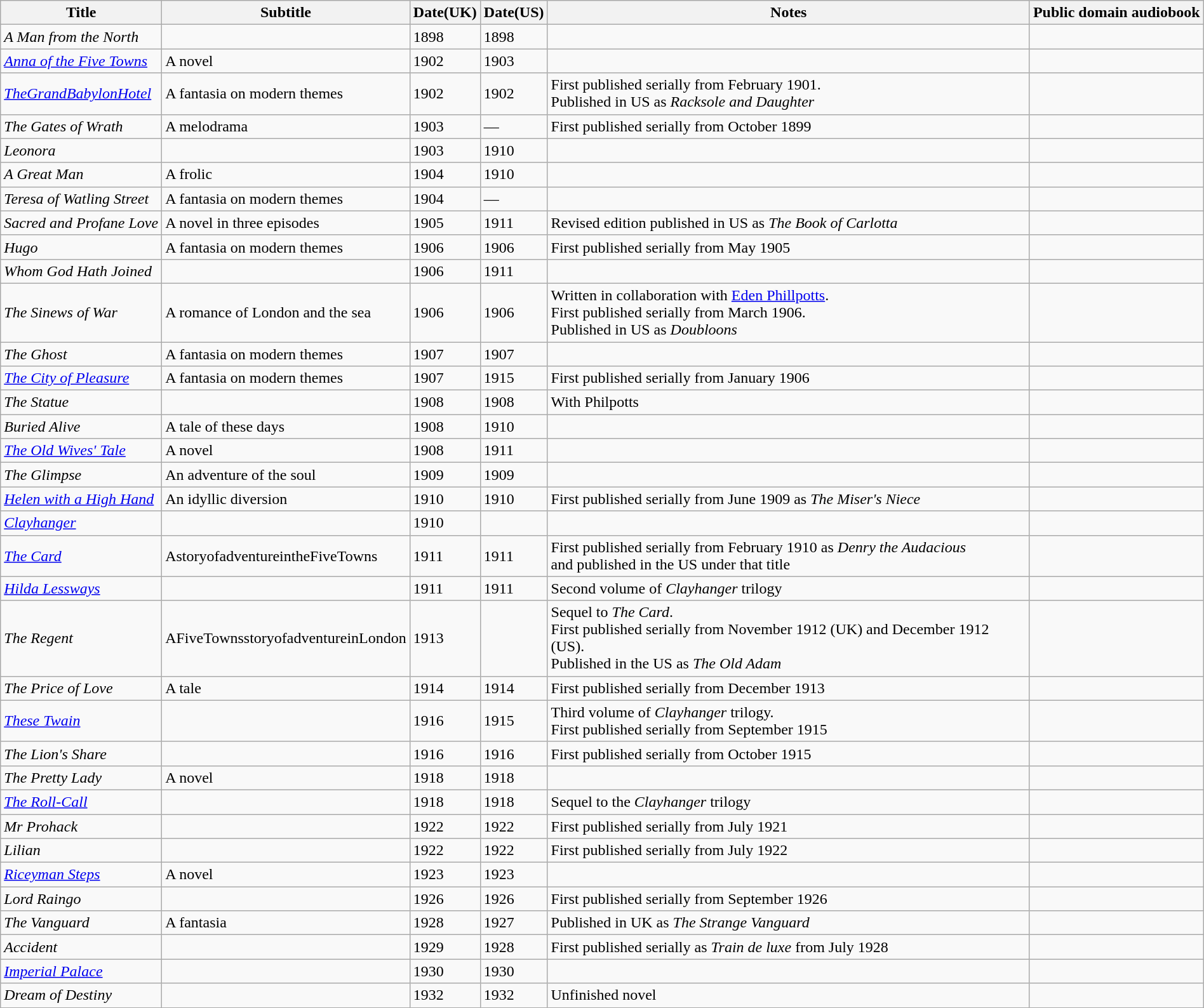<table class="sortable wikitable plainrowheaders" style="text-align: left; margin-right: 0;">
<tr>
<th scope="col">Title</th>
<th scope="col">Subtitle</th>
<th scope="col">Date(UK)</th>
<th scope="col">Date(US)</th>
<th scope="col">Notes</th>
<th>Public domain audiobook</th>
</tr>
<tr>
<td><em>A Man from the North</em></td>
<td></td>
<td>1898</td>
<td>1898</td>
<td></td>
<td></td>
</tr>
<tr>
<td><em><a href='#'>Anna of the Five Towns</a></em></td>
<td>A novel</td>
<td>1902</td>
<td>1903</td>
<td></td>
<td></td>
</tr>
<tr>
<td><em><a href='#'>TheGrandBabylonHotel</a></em></td>
<td>A fantasia on modern themes</td>
<td>1902</td>
<td>1902</td>
<td>First published serially from February 1901.<br>Published in US as <em>Racksole and Daughter</em></td>
<td></td>
</tr>
<tr>
<td><em>The Gates of Wrath</em></td>
<td>A melodrama</td>
<td>1903</td>
<td>––</td>
<td>First published serially from October 1899</td>
<td></td>
</tr>
<tr>
<td><em>Leonora</em></td>
<td></td>
<td>1903</td>
<td>1910</td>
<td></td>
<td></td>
</tr>
<tr>
<td><em>A Great Man</em></td>
<td>A frolic</td>
<td>1904</td>
<td>1910</td>
<td></td>
<td></td>
</tr>
<tr>
<td><em>Teresa of Watling Street</em></td>
<td>A fantasia on modern themes</td>
<td>1904</td>
<td>––</td>
<td></td>
<td></td>
</tr>
<tr>
<td><em>Sacred and Profane Love</em></td>
<td>A novel in three episodes</td>
<td>1905</td>
<td>1911</td>
<td>Revised edition published in US as <em>The Book of Carlotta</em></td>
<td></td>
</tr>
<tr>
<td><em>Hugo</em></td>
<td>A fantasia on modern themes</td>
<td>1906</td>
<td>1906</td>
<td>First published serially from May 1905</td>
<td></td>
</tr>
<tr>
<td><em>Whom God Hath Joined</em></td>
<td></td>
<td>1906</td>
<td>1911</td>
<td></td>
<td></td>
</tr>
<tr>
<td><em>The Sinews of War</em></td>
<td>A romance of London and the sea</td>
<td>1906</td>
<td>1906</td>
<td>Written in collaboration with <a href='#'>Eden Phillpotts</a>.<br>First published serially from March 1906.<br>Published in US as <em>Doubloons</em></td>
<td></td>
</tr>
<tr>
<td><em>The Ghost</em></td>
<td>A fantasia on modern themes</td>
<td>1907</td>
<td>1907</td>
<td></td>
<td></td>
</tr>
<tr>
<td><em><a href='#'>The City of Pleasure</a></em></td>
<td>A fantasia on modern themes</td>
<td>1907</td>
<td>1915</td>
<td>First published serially from January 1906</td>
<td></td>
</tr>
<tr>
<td><em>The Statue</em></td>
<td></td>
<td>1908</td>
<td>1908</td>
<td>With Philpotts</td>
<td></td>
</tr>
<tr>
<td><em>Buried Alive</em></td>
<td>A tale of these days</td>
<td>1908</td>
<td>1910</td>
<td></td>
<td></td>
</tr>
<tr>
<td><em><a href='#'>The Old Wives' Tale</a></em></td>
<td>A novel</td>
<td>1908</td>
<td>1911</td>
<td></td>
<td></td>
</tr>
<tr>
<td><em>The Glimpse</em></td>
<td>An adventure of the soul</td>
<td>1909</td>
<td>1909</td>
<td></td>
<td></td>
</tr>
<tr>
<td><em><a href='#'>Helen with a High Hand</a></em></td>
<td>An idyllic diversion</td>
<td>1910</td>
<td>1910</td>
<td>First published serially from June 1909 as <em>The Miser's Niece</em></td>
<td></td>
</tr>
<tr>
<td><em><a href='#'>Clayhanger</a></em></td>
<td></td>
<td>1910</td>
<td></td>
<td></td>
<td></td>
</tr>
<tr>
<td><em><a href='#'>The Card</a></em></td>
<td>AstoryofadventureintheFiveTowns</td>
<td>1911</td>
<td>1911</td>
<td>First published serially from February 1910 as <em>Denry the Audacious</em><br>and published in the US under that title</td>
<td></td>
</tr>
<tr>
<td><em><a href='#'>Hilda Lessways</a></em></td>
<td></td>
<td>1911</td>
<td>1911</td>
<td>Second volume of <em>Clayhanger</em> trilogy</td>
<td></td>
</tr>
<tr>
<td><em>The Regent</em></td>
<td>AFiveTownsstoryofadventureinLondon</td>
<td>1913</td>
<td></td>
<td>Sequel to <em>The Card</em>.<br>First published serially from November 1912 (UK) and December 1912 (US).<br>Published in the US as <em>The Old Adam</em></td>
<td></td>
</tr>
<tr>
<td><em>The Price of Love</em></td>
<td>A tale</td>
<td>1914</td>
<td>1914</td>
<td>First published serially from December 1913</td>
<td></td>
</tr>
<tr>
<td><em><a href='#'>These Twain</a></em></td>
<td></td>
<td>1916</td>
<td>1915</td>
<td>Third volume of <em>Clayhanger</em> trilogy.<br>First published serially from September 1915</td>
<td></td>
</tr>
<tr>
<td><em>The Lion's Share</em></td>
<td></td>
<td>1916</td>
<td>1916</td>
<td>First published serially from October 1915</td>
<td></td>
</tr>
<tr>
<td><em>The Pretty Lady</em></td>
<td>A novel</td>
<td>1918</td>
<td>1918</td>
<td></td>
<td></td>
</tr>
<tr>
<td><em><a href='#'>The Roll-Call</a></em></td>
<td></td>
<td>1918</td>
<td>1918</td>
<td>Sequel to the <em>Clayhanger</em> trilogy</td>
<td></td>
</tr>
<tr>
<td><em>Mr Prohack</em></td>
<td></td>
<td>1922</td>
<td>1922</td>
<td>First published serially from July 1921</td>
<td></td>
</tr>
<tr>
<td><em>Lilian</em></td>
<td></td>
<td>1922</td>
<td>1922</td>
<td>First published serially from July 1922</td>
<td></td>
</tr>
<tr>
<td><em><a href='#'>Riceyman Steps</a></em></td>
<td>A novel</td>
<td>1923</td>
<td>1923</td>
<td></td>
<td></td>
</tr>
<tr>
<td><em>Lord Raingo</em></td>
<td></td>
<td>1926</td>
<td>1926</td>
<td>First published serially from September 1926</td>
<td></td>
</tr>
<tr>
<td><em>The Vanguard</em></td>
<td>A fantasia</td>
<td>1928</td>
<td>1927</td>
<td>Published in UK as <em>The Strange Vanguard</em></td>
<td></td>
</tr>
<tr>
<td><em>Accident</em></td>
<td></td>
<td>1929</td>
<td>1928</td>
<td>First published serially as <em>Train de luxe</em> from July 1928</td>
<td></td>
</tr>
<tr>
<td><em><a href='#'>Imperial Palace</a></em></td>
<td></td>
<td>1930</td>
<td>1930</td>
<td></td>
<td></td>
</tr>
<tr>
<td><em>Dream of Destiny</em></td>
<td></td>
<td>1932</td>
<td>1932</td>
<td>Unfinished novel</td>
<td></td>
</tr>
</table>
